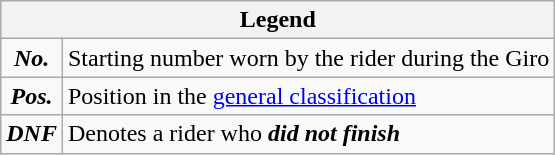<table class="wikitable">
<tr>
<th colspan=2>Legend</th>
</tr>
<tr>
<td align=center><strong><em>No.</em></strong></td>
<td>Starting number worn by the rider during the Giro</td>
</tr>
<tr>
<td align=center><strong><em>Pos.</em></strong></td>
<td>Position in the <a href='#'>general classification</a></td>
</tr>
<tr>
<td align=center><strong><em>DNF</em></strong></td>
<td>Denotes a rider who <strong><em>did not finish</em></strong></td>
</tr>
</table>
